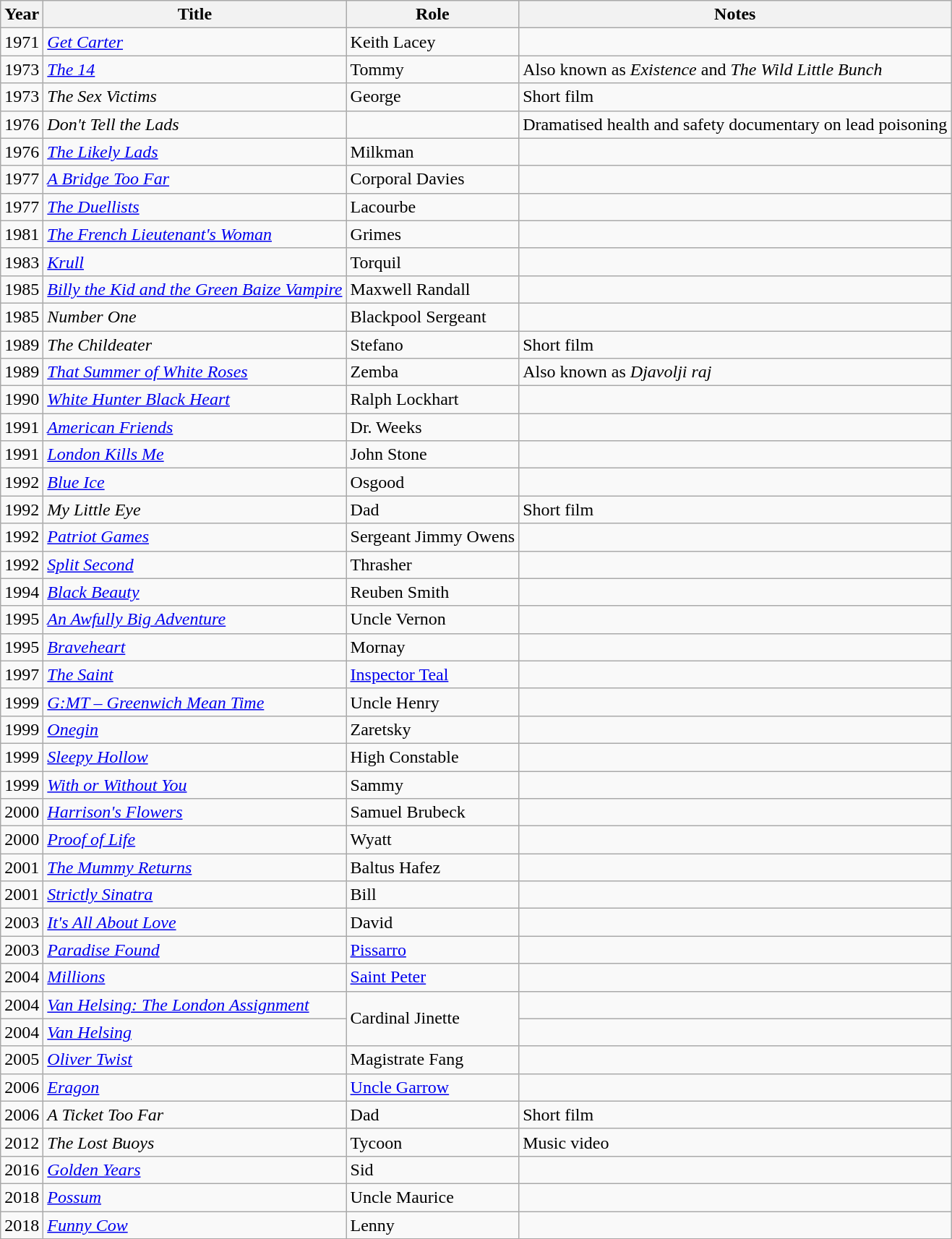<table class="wikitable sortable">
<tr>
<th>Year</th>
<th>Title</th>
<th>Role</th>
<th class="unsortable">Notes</th>
</tr>
<tr>
<td>1971</td>
<td><em><a href='#'>Get Carter</a></em></td>
<td>Keith Lacey</td>
<td></td>
</tr>
<tr>
<td>1973</td>
<td><em><a href='#'>The 14</a></em></td>
<td>Tommy</td>
<td>Also known as <em>Existence</em> and <em>The Wild Little Bunch</em></td>
</tr>
<tr>
<td>1973</td>
<td><em>The Sex Victims</em></td>
<td>George</td>
<td>Short film</td>
</tr>
<tr>
<td>1976</td>
<td><em>Don't Tell the Lads</em></td>
<td></td>
<td>Dramatised health and safety documentary on lead poisoning</td>
</tr>
<tr>
<td>1976</td>
<td><em><a href='#'>The Likely Lads</a></em></td>
<td>Milkman</td>
<td></td>
</tr>
<tr>
<td>1977</td>
<td><em><a href='#'>A Bridge Too Far</a></em></td>
<td>Corporal Davies</td>
<td></td>
</tr>
<tr>
<td>1977</td>
<td><em><a href='#'>The Duellists</a></em></td>
<td>Lacourbe</td>
<td></td>
</tr>
<tr>
<td>1981</td>
<td><em><a href='#'>The French Lieutenant's Woman</a></em></td>
<td>Grimes</td>
<td></td>
</tr>
<tr>
<td>1983</td>
<td><em><a href='#'>Krull</a></em></td>
<td>Torquil</td>
<td></td>
</tr>
<tr>
<td>1985</td>
<td><em><a href='#'>Billy the Kid and the Green Baize Vampire</a></em></td>
<td>Maxwell Randall</td>
<td></td>
</tr>
<tr>
<td>1985</td>
<td><em>Number One</em></td>
<td>Blackpool Sergeant</td>
<td></td>
</tr>
<tr>
<td>1989</td>
<td><em>The Childeater</em></td>
<td>Stefano</td>
<td>Short film</td>
</tr>
<tr>
<td>1989</td>
<td><em><a href='#'>That Summer of White Roses</a></em></td>
<td>Zemba</td>
<td>Also known as <em>Djavolji raj</em></td>
</tr>
<tr>
<td>1990</td>
<td><em><a href='#'>White Hunter Black Heart</a></em></td>
<td>Ralph Lockhart</td>
<td></td>
</tr>
<tr>
<td>1991</td>
<td><em><a href='#'>American Friends</a></em></td>
<td>Dr. Weeks</td>
<td></td>
</tr>
<tr>
<td>1991</td>
<td><em><a href='#'>London Kills Me</a></em></td>
<td>John Stone</td>
<td></td>
</tr>
<tr>
<td>1992</td>
<td><em><a href='#'>Blue Ice</a></em></td>
<td>Osgood</td>
<td></td>
</tr>
<tr>
<td>1992</td>
<td><em>My Little Eye</em></td>
<td>Dad</td>
<td>Short film</td>
</tr>
<tr>
<td>1992</td>
<td><em><a href='#'>Patriot Games</a></em></td>
<td>Sergeant Jimmy Owens</td>
<td></td>
</tr>
<tr>
<td>1992</td>
<td><em><a href='#'>Split Second</a></em></td>
<td>Thrasher</td>
<td></td>
</tr>
<tr>
<td>1994</td>
<td><em><a href='#'>Black Beauty</a></em></td>
<td>Reuben Smith</td>
<td></td>
</tr>
<tr>
<td>1995</td>
<td><em><a href='#'>An Awfully Big Adventure</a></em></td>
<td>Uncle Vernon</td>
<td></td>
</tr>
<tr>
<td>1995</td>
<td><em><a href='#'>Braveheart</a></em></td>
<td>Mornay</td>
<td></td>
</tr>
<tr>
<td>1997</td>
<td><em><a href='#'>The Saint</a></em></td>
<td><a href='#'>Inspector Teal</a></td>
<td></td>
</tr>
<tr>
<td>1999</td>
<td><em><a href='#'>G:MT – Greenwich Mean Time</a></em></td>
<td>Uncle Henry</td>
<td></td>
</tr>
<tr>
<td>1999</td>
<td><em><a href='#'>Onegin</a></em></td>
<td>Zaretsky</td>
<td></td>
</tr>
<tr>
<td>1999</td>
<td><em><a href='#'>Sleepy Hollow</a></em></td>
<td>High Constable</td>
<td></td>
</tr>
<tr>
<td>1999</td>
<td><em><a href='#'>With or Without You</a></em></td>
<td>Sammy</td>
<td></td>
</tr>
<tr>
<td>2000</td>
<td><em><a href='#'>Harrison's Flowers</a></em></td>
<td>Samuel Brubeck</td>
<td></td>
</tr>
<tr>
<td>2000</td>
<td><em><a href='#'>Proof of Life</a></em></td>
<td>Wyatt</td>
<td></td>
</tr>
<tr>
<td>2001</td>
<td><em><a href='#'>The Mummy Returns</a></em></td>
<td>Baltus Hafez</td>
<td></td>
</tr>
<tr>
<td>2001</td>
<td><em><a href='#'>Strictly Sinatra</a></em></td>
<td>Bill</td>
<td></td>
</tr>
<tr>
<td>2003</td>
<td><em><a href='#'>It's All About Love</a></em></td>
<td>David</td>
<td></td>
</tr>
<tr>
<td>2003</td>
<td><em><a href='#'>Paradise Found</a></em></td>
<td><a href='#'>Pissarro</a></td>
<td></td>
</tr>
<tr>
<td>2004</td>
<td><em><a href='#'>Millions</a></em></td>
<td><a href='#'>Saint Peter</a></td>
<td></td>
</tr>
<tr>
<td>2004</td>
<td><em><a href='#'>Van Helsing: The London Assignment</a></em></td>
<td rowspan="2">Cardinal Jinette</td>
<td></td>
</tr>
<tr>
<td>2004</td>
<td><em><a href='#'>Van Helsing</a></em></td>
<td></td>
</tr>
<tr>
<td>2005</td>
<td><em><a href='#'>Oliver Twist</a></em></td>
<td>Magistrate Fang</td>
<td></td>
</tr>
<tr>
<td>2006</td>
<td><em><a href='#'>Eragon</a></em></td>
<td><a href='#'>Uncle Garrow</a></td>
<td></td>
</tr>
<tr>
<td>2006</td>
<td><em>A Ticket Too Far</em></td>
<td>Dad</td>
<td>Short film</td>
</tr>
<tr>
<td>2012</td>
<td><em>The Lost Buoys</em></td>
<td>Tycoon</td>
<td>Music video</td>
</tr>
<tr>
<td>2016</td>
<td><em><a href='#'>Golden Years</a></em></td>
<td>Sid</td>
<td></td>
</tr>
<tr>
<td>2018</td>
<td><em><a href='#'>Possum</a></em></td>
<td>Uncle Maurice</td>
<td></td>
</tr>
<tr>
<td>2018</td>
<td><em><a href='#'>Funny Cow</a></em></td>
<td>Lenny</td>
<td></td>
</tr>
</table>
